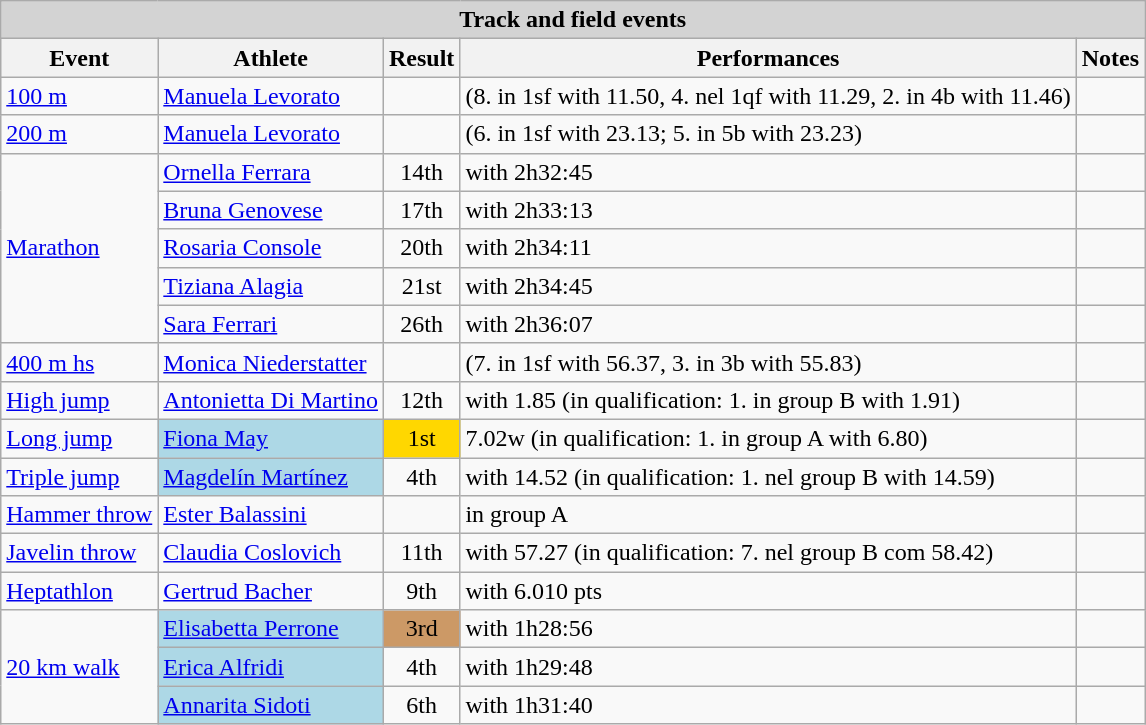<table class="wikitable" width= style="font-size:90%; text-align:left;">
<tr>
<td colspan=5 style="background:lightgrey;" align=center><strong>Track and field events</strong></td>
</tr>
<tr>
<th>Event</th>
<th>Athlete</th>
<th>Result</th>
<th>Performances</th>
<th>Notes</th>
</tr>
<tr>
<td><a href='#'>100 m</a></td>
<td><a href='#'>Manuela Levorato</a></td>
<td align=center></td>
<td>(8. in 1sf with 11.50, 4. nel 1qf with 11.29, 2. in 4b with 11.46)</td>
<td></td>
</tr>
<tr>
<td><a href='#'>200 m</a></td>
<td><a href='#'>Manuela Levorato</a></td>
<td align=center></td>
<td>(6. in 1sf with 23.13; 5. in 5b with 23.23)</td>
<td></td>
</tr>
<tr>
<td rowspan=5><a href='#'>Marathon</a></td>
<td><a href='#'>Ornella Ferrara</a></td>
<td align=center>14th</td>
<td>with 2h32:45</td>
<td></td>
</tr>
<tr>
<td><a href='#'>Bruna Genovese</a></td>
<td align=center>17th</td>
<td>with 2h33:13</td>
<td></td>
</tr>
<tr>
<td><a href='#'>Rosaria Console</a></td>
<td align=center>20th</td>
<td>with 2h34:11</td>
<td></td>
</tr>
<tr>
<td><a href='#'>Tiziana Alagia</a></td>
<td align=center>21st</td>
<td>with 2h34:45</td>
<td></td>
</tr>
<tr>
<td><a href='#'>Sara Ferrari</a></td>
<td align=center>26th</td>
<td>with 2h36:07</td>
<td></td>
</tr>
<tr>
<td><a href='#'>400 m hs</a></td>
<td><a href='#'>Monica Niederstatter</a></td>
<td align=center></td>
<td>(7. in 1sf with 56.37, 3. in 3b with 55.83)</td>
<td></td>
</tr>
<tr>
<td><a href='#'>High jump</a></td>
<td><a href='#'>Antonietta Di Martino</a></td>
<td align=center>12th</td>
<td>with 1.85 (in qualification: 1. in group B with 1.91)</td>
<td></td>
</tr>
<tr>
<td><a href='#'>Long jump</a></td>
<td bgcolor=lightblue><a href='#'>Fiona May</a></td>
<td align=center bgcolor=gold>1st</td>
<td>7.02w (in qualification: 1. in group A with 6.80)</td>
<td></td>
</tr>
<tr>
<td><a href='#'>Triple jump</a></td>
<td bgcolor=lightblue><a href='#'>Magdelín Martínez</a></td>
<td align=center>4th</td>
<td>with 14.52 (in qualification: 1. nel group B with 14.59)</td>
<td></td>
</tr>
<tr>
<td><a href='#'>Hammer throw</a></td>
<td><a href='#'>Ester Balassini</a></td>
<td align=center></td>
<td> in group A</td>
<td></td>
</tr>
<tr>
<td><a href='#'>Javelin throw</a></td>
<td><a href='#'>Claudia Coslovich</a></td>
<td align=center>11th</td>
<td>with 57.27 (in qualification: 7. nel group B com 58.42)</td>
<td></td>
</tr>
<tr>
<td><a href='#'>Heptathlon</a></td>
<td><a href='#'>Gertrud Bacher</a></td>
<td align=center>9th</td>
<td>with 6.010 pts</td>
<td></td>
</tr>
<tr>
<td rowspan=3><a href='#'>20 km walk</a></td>
<td bgcolor=lightblue><a href='#'>Elisabetta Perrone</a></td>
<td align=center bgcolor=cc9966>3rd</td>
<td>with 1h28:56</td>
<td></td>
</tr>
<tr>
<td bgcolor=lightblue><a href='#'>Erica Alfridi</a></td>
<td align=center>4th</td>
<td>with 1h29:48</td>
<td></td>
</tr>
<tr>
<td bgcolor=lightblue><a href='#'>Annarita Sidoti</a></td>
<td align=center>6th</td>
<td>with 1h31:40</td>
<td></td>
</tr>
</table>
